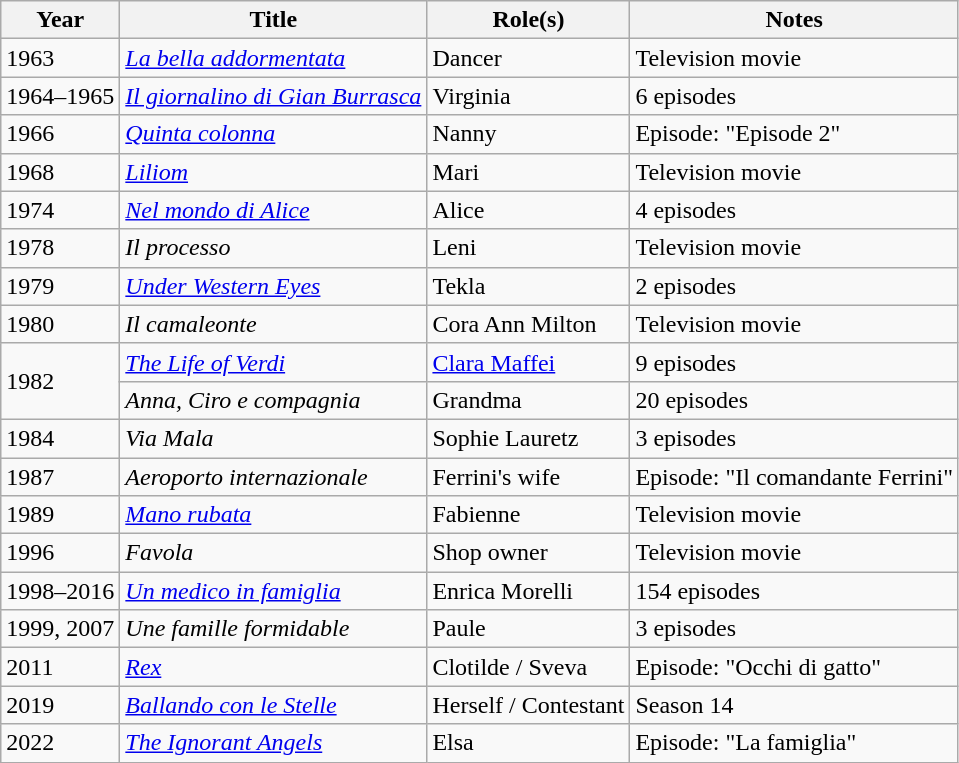<table class="wikitable plainrowheaders sortable">
<tr>
<th scope="col">Year</th>
<th scope="col">Title</th>
<th scope="col">Role(s)</th>
<th scope="col" class="unsortable">Notes</th>
</tr>
<tr>
<td>1963</td>
<td><em><a href='#'>La bella addormentata</a></em></td>
<td>Dancer</td>
<td>Television movie</td>
</tr>
<tr>
<td>1964–1965</td>
<td><em><a href='#'>Il giornalino di Gian Burrasca</a></em></td>
<td>Virginia</td>
<td>6 episodes</td>
</tr>
<tr>
<td>1966</td>
<td><em><a href='#'>Quinta colonna</a></em></td>
<td>Nanny</td>
<td>Episode: "Episode 2"</td>
</tr>
<tr>
<td>1968</td>
<td><em><a href='#'>Liliom</a></em></td>
<td>Mari</td>
<td>Television movie</td>
</tr>
<tr>
<td>1974</td>
<td><em><a href='#'>Nel mondo di Alice</a></em></td>
<td>Alice</td>
<td>4 episodes</td>
</tr>
<tr>
<td>1978</td>
<td><em>Il processo</em></td>
<td>Leni</td>
<td>Television movie</td>
</tr>
<tr>
<td>1979</td>
<td><em><a href='#'>Under Western Eyes</a></em></td>
<td>Tekla</td>
<td>2 episodes</td>
</tr>
<tr>
<td>1980</td>
<td><em>Il camaleonte</em></td>
<td>Cora Ann Milton</td>
<td>Television movie</td>
</tr>
<tr>
<td rowspan=2>1982</td>
<td><em><a href='#'>The Life of Verdi</a></em></td>
<td><a href='#'>Clara Maffei</a></td>
<td>9 episodes</td>
</tr>
<tr>
<td><em>Anna, Ciro e compagnia</em></td>
<td>Grandma</td>
<td>20 episodes</td>
</tr>
<tr>
<td>1984</td>
<td><em>Via Mala</em></td>
<td>Sophie Lauretz</td>
<td>3 episodes</td>
</tr>
<tr>
<td>1987</td>
<td><em>Aeroporto internazionale</em></td>
<td>Ferrini's wife</td>
<td>Episode: "Il comandante Ferrini"</td>
</tr>
<tr>
<td>1989</td>
<td><em><a href='#'>Mano rubata</a></em></td>
<td>Fabienne</td>
<td>Television movie</td>
</tr>
<tr>
<td>1996</td>
<td><em>Favola</em></td>
<td>Shop owner</td>
<td>Television movie</td>
</tr>
<tr>
<td>1998–2016</td>
<td><em><a href='#'>Un medico in famiglia</a></em></td>
<td>Enrica Morelli</td>
<td>154 episodes</td>
</tr>
<tr>
<td>1999, 2007</td>
<td><em>Une famille formidable</em></td>
<td>Paule</td>
<td>3 episodes</td>
</tr>
<tr>
<td>2011</td>
<td><em><a href='#'>Rex</a></em></td>
<td>Clotilde / Sveva</td>
<td>Episode: "Occhi di gatto"</td>
</tr>
<tr>
<td>2019</td>
<td><em><a href='#'>Ballando con le Stelle</a></em></td>
<td>Herself / Contestant</td>
<td>Season 14</td>
</tr>
<tr>
<td>2022</td>
<td><em><a href='#'>The Ignorant Angels</a></em></td>
<td>Elsa</td>
<td>Episode: "La famiglia"</td>
</tr>
</table>
